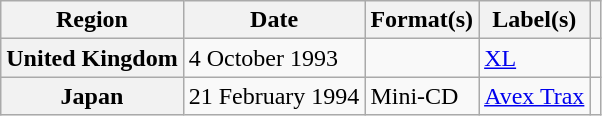<table class="wikitable plainrowheaders">
<tr>
<th scope="col">Region</th>
<th scope="col">Date</th>
<th scope="col">Format(s)</th>
<th scope="col">Label(s)</th>
<th scope="col"></th>
</tr>
<tr>
<th scope="row">United Kingdom</th>
<td>4 October 1993</td>
<td></td>
<td><a href='#'>XL</a></td>
<td></td>
</tr>
<tr>
<th scope="row">Japan</th>
<td>21 February 1994</td>
<td>Mini-CD</td>
<td><a href='#'>Avex Trax</a></td>
<td></td>
</tr>
</table>
